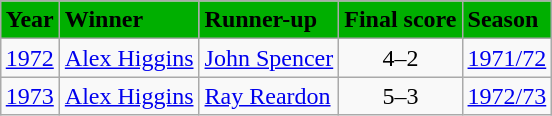<table class="wikitable" style="margin: auto">
<tr>
<th style="text-align: center; background-color: #00af00">Year</th>
<th style="text-align: left; background-color: #00af00">Winner</th>
<th style="text-align: left; background-color: #00af00">Runner-up</th>
<th style="text-align: left; background-color: #00af00">Final score</th>
<th style="text-align: left; background-color: #00af00">Season</th>
</tr>
<tr>
<td><a href='#'>1972</a></td>
<td> <a href='#'>Alex Higgins</a></td>
<td> <a href='#'>John Spencer</a></td>
<td style="text-align: center">4–2</td>
<td><a href='#'>1971/72</a></td>
</tr>
<tr>
<td><a href='#'>1973</a></td>
<td> <a href='#'>Alex Higgins</a></td>
<td> <a href='#'>Ray Reardon</a></td>
<td style="text-align: center">5–3</td>
<td><a href='#'>1972/73</a></td>
</tr>
</table>
